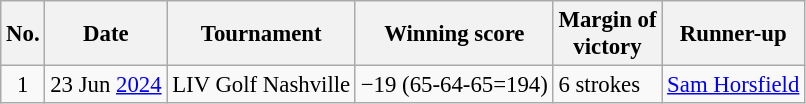<table class="wikitable" style="font-size:95%;">
<tr>
<th>No.</th>
<th>Date</th>
<th>Tournament</th>
<th>Winning score</th>
<th>Margin of<br>victory</th>
<th>Runner-up</th>
</tr>
<tr>
<td align=center>1</td>
<td align=right>23 Jun <a href='#'>2024</a></td>
<td>LIV Golf Nashville</td>
<td>−19 (65-64-65=194)</td>
<td>6 strokes</td>
<td> <a href='#'>Sam Horsfield</a></td>
</tr>
</table>
